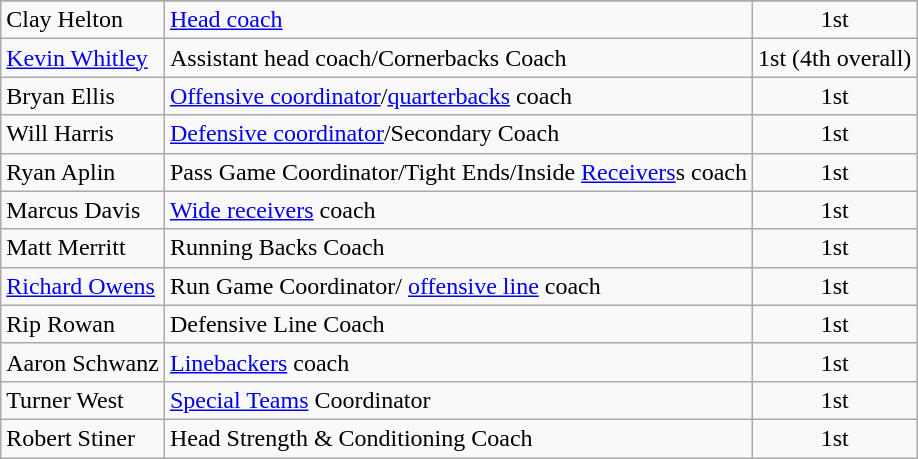<table class="wikitable">
<tr>
</tr>
<tr>
<td>Clay Helton</td>
<td><a href='#'>Head coach</a></td>
<td align=center>1st</td>
</tr>
<tr>
<td><a href='#'>Kevin Whitley</a></td>
<td>Assistant head coach/Cornerbacks Coach</td>
<td align=center>1st (4th overall)</td>
</tr>
<tr>
<td>Bryan Ellis</td>
<td><a href='#'>Offensive coordinator</a>/<a href='#'>quarterbacks</a> coach</td>
<td align=center>1st</td>
</tr>
<tr>
<td>Will Harris</td>
<td><a href='#'>Defensive coordinator</a>/Secondary Coach</td>
<td align=center>1st</td>
</tr>
<tr>
<td>Ryan Aplin</td>
<td>Pass Game Coordinator/Tight Ends/Inside <a href='#'>Receivers</a>s coach</td>
<td align=center>1st</td>
</tr>
<tr>
<td>Marcus Davis</td>
<td><a href='#'>Wide receivers</a> coach</td>
<td align=center>1st</td>
</tr>
<tr>
<td>Matt Merritt</td>
<td>Running Backs Coach</td>
<td align=center>1st</td>
</tr>
<tr>
<td><a href='#'>Richard Owens</a></td>
<td>Run Game Coordinator/ <a href='#'>offensive line</a> coach</td>
<td align=center>1st</td>
</tr>
<tr>
<td>Rip Rowan</td>
<td>Defensive Line Coach</td>
<td align=center>1st</td>
</tr>
<tr>
<td>Aaron Schwanz</td>
<td><a href='#'>Linebackers</a> coach</td>
<td align=center>1st</td>
</tr>
<tr>
<td>Turner West</td>
<td><a href='#'>Special Teams</a> Coordinator</td>
<td align=center>1st</td>
</tr>
<tr>
<td>Robert Stiner</td>
<td>Head Strength & Conditioning Coach</td>
<td align=center>1st</td>
</tr>
</table>
